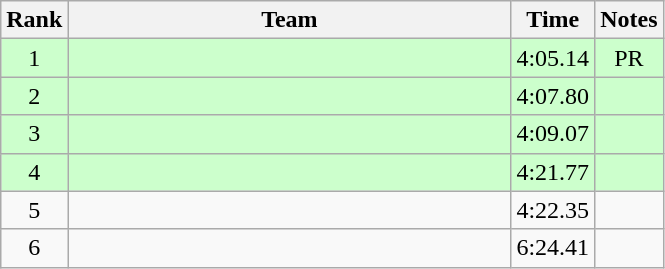<table class="wikitable" style="text-align:center">
<tr>
<th>Rank</th>
<th Style="width:18em">Team</th>
<th>Time</th>
<th>Notes</th>
</tr>
<tr style="background:#cfc">
<td>1</td>
<td style="text-align:left"></td>
<td>4:05.14</td>
<td>PR</td>
</tr>
<tr style="background:#cfc">
<td>2</td>
<td style="text-align:left"></td>
<td>4:07.80</td>
<td></td>
</tr>
<tr style="background:#cfc">
<td>3</td>
<td style="text-align:left"></td>
<td>4:09.07</td>
<td></td>
</tr>
<tr style="background:#cfc">
<td>4</td>
<td style="text-align:left"></td>
<td>4:21.77</td>
<td></td>
</tr>
<tr>
<td>5</td>
<td style="text-align:left"></td>
<td>4:22.35</td>
<td></td>
</tr>
<tr>
<td>6</td>
<td style="text-align:left"></td>
<td>6:24.41</td>
<td></td>
</tr>
</table>
